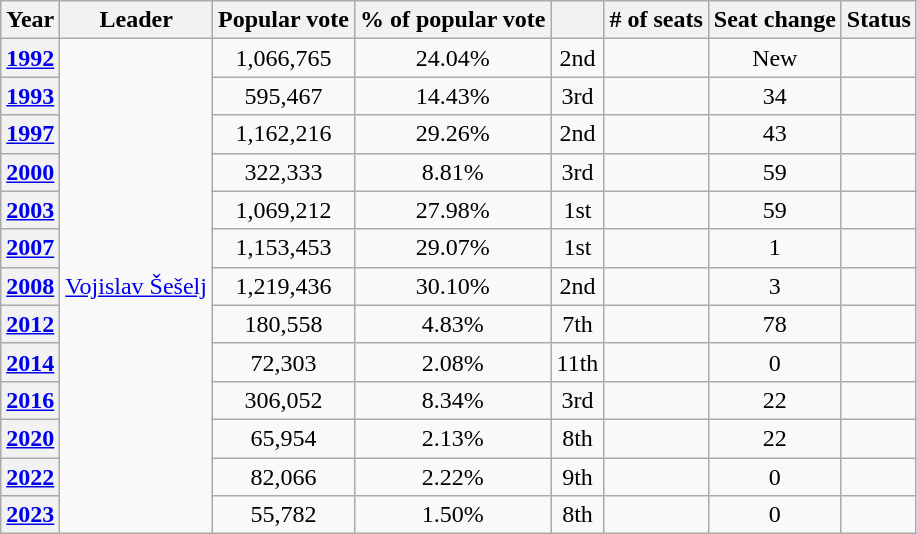<table class="wikitable" style="text-align:center">
<tr>
<th>Year</th>
<th>Leader</th>
<th>Popular vote</th>
<th>% of popular vote</th>
<th></th>
<th># of seats</th>
<th>Seat change</th>
<th>Status</th>
</tr>
<tr>
<th><a href='#'>1992</a></th>
<td rowspan="13" align="center"><a href='#'>Vojislav Šešelj</a></td>
<td>1,066,765</td>
<td>24.04%</td>
<td> 2nd</td>
<td></td>
<td>New</td>
<td></td>
</tr>
<tr>
<th><a href='#'>1993</a></th>
<td>595,467</td>
<td>14.43%</td>
<td> 3rd</td>
<td></td>
<td> 34</td>
<td></td>
</tr>
<tr>
<th><a href='#'>1997</a></th>
<td>1,162,216</td>
<td>29.26%</td>
<td> 2nd</td>
<td></td>
<td> 43</td>
<td></td>
</tr>
<tr>
<th><a href='#'>2000</a></th>
<td>322,333</td>
<td>8.81%</td>
<td> 3rd</td>
<td></td>
<td> 59</td>
<td></td>
</tr>
<tr>
<th><a href='#'>2003</a></th>
<td>1,069,212</td>
<td>27.98%</td>
<td> 1st</td>
<td></td>
<td> 59</td>
<td></td>
</tr>
<tr>
<th><a href='#'>2007</a></th>
<td>1,153,453</td>
<td>29.07%</td>
<td> 1st</td>
<td></td>
<td> 1</td>
<td></td>
</tr>
<tr>
<th><a href='#'>2008</a></th>
<td>1,219,436</td>
<td>30.10%</td>
<td> 2nd</td>
<td></td>
<td> 3</td>
<td></td>
</tr>
<tr>
<th><a href='#'>2012</a></th>
<td>180,558</td>
<td>4.83%</td>
<td> 7th</td>
<td></td>
<td> 78</td>
<td></td>
</tr>
<tr>
<th><a href='#'>2014</a></th>
<td>72,303</td>
<td>2.08%</td>
<td> 11th</td>
<td></td>
<td> 0</td>
<td></td>
</tr>
<tr>
<th><a href='#'>2016</a></th>
<td>306,052</td>
<td>8.34%</td>
<td> 3rd</td>
<td></td>
<td> 22</td>
<td></td>
</tr>
<tr>
<th><a href='#'>2020</a></th>
<td>65,954</td>
<td>2.13%</td>
<td> 8th</td>
<td></td>
<td> 22</td>
<td></td>
</tr>
<tr>
<th><a href='#'>2022</a></th>
<td>82,066</td>
<td>2.22%</td>
<td> 9th</td>
<td></td>
<td> 0</td>
<td></td>
</tr>
<tr>
<th><a href='#'>2023</a></th>
<td>55,782</td>
<td>1.50%</td>
<td> 8th</td>
<td></td>
<td> 0</td>
<td></td>
</tr>
</table>
